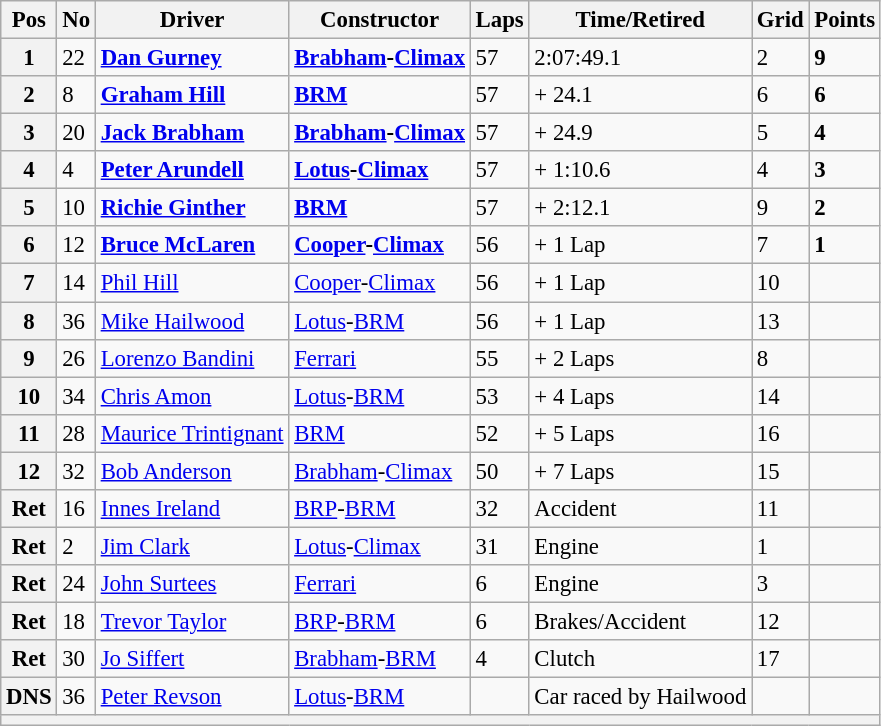<table class="wikitable" style="font-size: 95%">
<tr>
<th>Pos</th>
<th>No</th>
<th>Driver</th>
<th>Constructor</th>
<th>Laps</th>
<th>Time/Retired</th>
<th>Grid</th>
<th>Points</th>
</tr>
<tr>
<th>1</th>
<td>22</td>
<td> <strong><a href='#'>Dan Gurney</a></strong></td>
<td><strong><a href='#'>Brabham</a>-<a href='#'>Climax</a></strong></td>
<td>57</td>
<td>2:07:49.1</td>
<td>2</td>
<td><strong>9</strong></td>
</tr>
<tr>
<th>2</th>
<td>8</td>
<td> <strong><a href='#'>Graham Hill</a></strong></td>
<td><strong><a href='#'>BRM</a></strong></td>
<td>57</td>
<td>+ 24.1</td>
<td>6</td>
<td><strong>6</strong></td>
</tr>
<tr>
<th>3</th>
<td>20</td>
<td> <strong><a href='#'>Jack Brabham</a></strong></td>
<td><strong><a href='#'>Brabham</a>-<a href='#'>Climax</a></strong></td>
<td>57</td>
<td>+ 24.9</td>
<td>5</td>
<td><strong>4</strong></td>
</tr>
<tr>
<th>4</th>
<td>4</td>
<td> <strong><a href='#'>Peter Arundell</a></strong></td>
<td><strong><a href='#'>Lotus</a>-<a href='#'>Climax</a></strong></td>
<td>57</td>
<td>+ 1:10.6</td>
<td>4</td>
<td><strong>3</strong></td>
</tr>
<tr>
<th>5</th>
<td>10</td>
<td> <strong><a href='#'>Richie Ginther</a></strong></td>
<td><strong><a href='#'>BRM</a></strong></td>
<td>57</td>
<td>+ 2:12.1</td>
<td>9</td>
<td><strong>2</strong></td>
</tr>
<tr>
<th>6</th>
<td>12</td>
<td> <strong><a href='#'>Bruce McLaren</a></strong></td>
<td><strong><a href='#'>Cooper</a>-<a href='#'>Climax</a></strong></td>
<td>56</td>
<td>+ 1 Lap</td>
<td>7</td>
<td><strong>1</strong></td>
</tr>
<tr>
<th>7</th>
<td>14</td>
<td> <a href='#'>Phil Hill</a></td>
<td><a href='#'>Cooper</a>-<a href='#'>Climax</a></td>
<td>56</td>
<td>+ 1 Lap</td>
<td>10</td>
<td></td>
</tr>
<tr>
<th>8</th>
<td>36</td>
<td> <a href='#'>Mike Hailwood</a></td>
<td><a href='#'>Lotus</a>-<a href='#'>BRM</a></td>
<td>56</td>
<td>+ 1 Lap</td>
<td>13</td>
<td></td>
</tr>
<tr>
<th>9</th>
<td>26</td>
<td> <a href='#'>Lorenzo Bandini</a></td>
<td><a href='#'>Ferrari</a></td>
<td>55</td>
<td>+ 2 Laps</td>
<td>8</td>
<td></td>
</tr>
<tr>
<th>10</th>
<td>34</td>
<td> <a href='#'>Chris Amon</a></td>
<td><a href='#'>Lotus</a>-<a href='#'>BRM</a></td>
<td>53</td>
<td>+ 4 Laps</td>
<td>14</td>
<td></td>
</tr>
<tr>
<th>11</th>
<td>28</td>
<td> <a href='#'>Maurice Trintignant</a></td>
<td><a href='#'>BRM</a></td>
<td>52</td>
<td>+ 5 Laps</td>
<td>16</td>
<td></td>
</tr>
<tr>
<th>12</th>
<td>32</td>
<td> <a href='#'>Bob Anderson</a></td>
<td><a href='#'>Brabham</a>-<a href='#'>Climax</a></td>
<td>50</td>
<td>+ 7 Laps</td>
<td>15</td>
<td></td>
</tr>
<tr>
<th>Ret</th>
<td>16</td>
<td> <a href='#'>Innes Ireland</a></td>
<td><a href='#'>BRP</a>-<a href='#'>BRM</a></td>
<td>32</td>
<td>Accident</td>
<td>11</td>
<td></td>
</tr>
<tr>
<th>Ret</th>
<td>2</td>
<td> <a href='#'>Jim Clark</a></td>
<td><a href='#'>Lotus</a>-<a href='#'>Climax</a></td>
<td>31</td>
<td>Engine</td>
<td>1</td>
<td></td>
</tr>
<tr>
<th>Ret</th>
<td>24</td>
<td> <a href='#'>John Surtees</a></td>
<td><a href='#'>Ferrari</a></td>
<td>6</td>
<td>Engine</td>
<td>3</td>
<td></td>
</tr>
<tr>
<th>Ret</th>
<td>18</td>
<td> <a href='#'>Trevor Taylor</a></td>
<td><a href='#'>BRP</a>-<a href='#'>BRM</a></td>
<td>6</td>
<td>Brakes/Accident</td>
<td>12</td>
<td></td>
</tr>
<tr>
<th>Ret</th>
<td>30</td>
<td> <a href='#'>Jo Siffert</a></td>
<td><a href='#'>Brabham</a>-<a href='#'>BRM</a></td>
<td>4</td>
<td>Clutch</td>
<td>17</td>
<td></td>
</tr>
<tr>
<th>DNS</th>
<td>36</td>
<td> <a href='#'>Peter Revson</a></td>
<td><a href='#'>Lotus</a>-<a href='#'>BRM</a></td>
<td></td>
<td>Car raced by Hailwood</td>
<td></td>
<td></td>
</tr>
<tr>
<th colspan="8"></th>
</tr>
</table>
